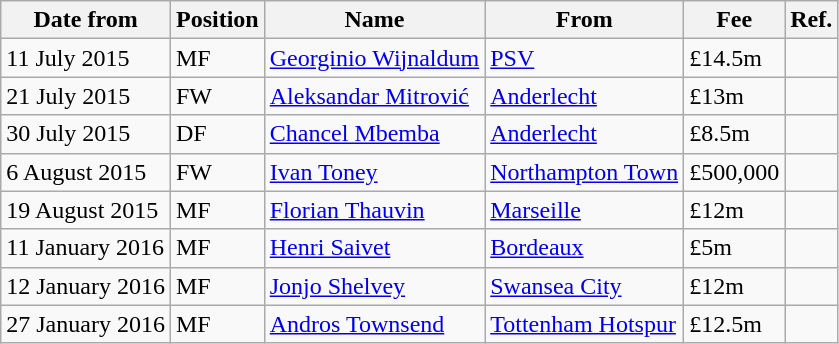<table class="wikitable">
<tr>
<th>Date from</th>
<th>Position</th>
<th>Name</th>
<th>From</th>
<th>Fee</th>
<th>Ref.</th>
</tr>
<tr>
<td>11 July 2015</td>
<td>MF</td>
<td> <a href='#'>Georginio Wijnaldum</a></td>
<td> <a href='#'>PSV</a></td>
<td>£14.5m</td>
<td></td>
</tr>
<tr>
<td>21 July 2015</td>
<td>FW</td>
<td> <a href='#'>Aleksandar Mitrović</a></td>
<td> <a href='#'>Anderlecht</a></td>
<td>£13m</td>
<td></td>
</tr>
<tr>
<td>30 July 2015</td>
<td>DF</td>
<td> <a href='#'>Chancel Mbemba</a></td>
<td> <a href='#'>Anderlecht</a></td>
<td>£8.5m</td>
<td></td>
</tr>
<tr>
<td>6 August 2015</td>
<td>FW</td>
<td> <a href='#'>Ivan Toney</a></td>
<td> <a href='#'>Northampton Town</a></td>
<td>£500,000</td>
<td></td>
</tr>
<tr>
<td>19 August 2015</td>
<td>MF</td>
<td> <a href='#'>Florian Thauvin</a></td>
<td> <a href='#'>Marseille</a></td>
<td>£12m</td>
<td></td>
</tr>
<tr>
<td>11 January 2016</td>
<td>MF</td>
<td> <a href='#'>Henri Saivet</a></td>
<td> <a href='#'>Bordeaux</a></td>
<td>£5m</td>
<td></td>
</tr>
<tr>
<td>12 January 2016</td>
<td>MF</td>
<td> <a href='#'>Jonjo Shelvey</a></td>
<td> <a href='#'>Swansea City</a></td>
<td>£12m</td>
<td></td>
</tr>
<tr>
<td>27 January 2016</td>
<td>MF</td>
<td> <a href='#'>Andros Townsend</a></td>
<td> <a href='#'>Tottenham Hotspur</a></td>
<td>£12.5m</td>
<td></td>
</tr>
</table>
